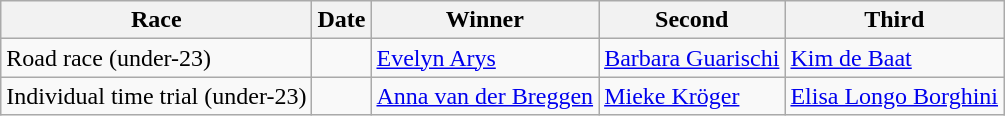<table class="wikitable">
<tr>
<th>Race</th>
<th>Date</th>
<th>Winner</th>
<th>Second</th>
<th>Third</th>
</tr>
<tr>
<td>Road race (under-23)</td>
<td></td>
<td> <a href='#'>Evelyn Arys</a></td>
<td> <a href='#'>Barbara Guarischi</a></td>
<td> <a href='#'>Kim de Baat</a></td>
</tr>
<tr>
<td>Individual time trial (under-23)</td>
<td></td>
<td> <a href='#'>Anna van der Breggen</a></td>
<td> <a href='#'>Mieke Kröger</a></td>
<td> <a href='#'>Elisa Longo Borghini</a></td>
</tr>
</table>
